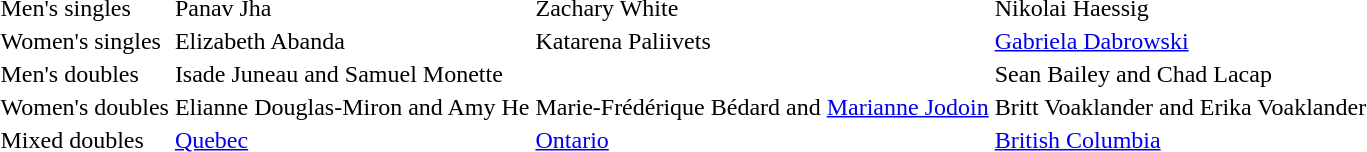<table>
<tr>
<td>Men's singles</td>
<td> Panav Jha</td>
<td> Zachary White</td>
<td> Nikolai Haessig</td>
</tr>
<tr>
<td>Women's singles</td>
<td> Elizabeth Abanda</td>
<td> Katarena Paliivets</td>
<td> <a href='#'>Gabriela Dabrowski</a></td>
</tr>
<tr>
<td>Men's doubles</td>
<td> Isade Juneau and Samuel Monette</td>
<td></td>
<td> Sean Bailey and Chad Lacap</td>
</tr>
<tr>
<td>Women's doubles</td>
<td> Elianne Douglas-Miron and Amy He</td>
<td> Marie-Frédérique Bédard and <a href='#'>Marianne Jodoin</a></td>
<td> Britt Voaklander and Erika Voaklander</td>
</tr>
<tr>
<td>Mixed doubles</td>
<td> <a href='#'>Quebec</a></td>
<td> <a href='#'>Ontario</a></td>
<td> <a href='#'>British Columbia</a></td>
</tr>
</table>
